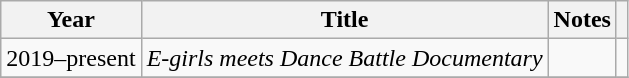<table class="wikitable">
<tr>
<th>Year</th>
<th>Title</th>
<th>Notes</th>
<th></th>
</tr>
<tr>
<td>2019–present</td>
<td><em>E-girls meets Dance Battle Documentary</em></td>
<td></td>
<td></td>
</tr>
<tr>
</tr>
</table>
